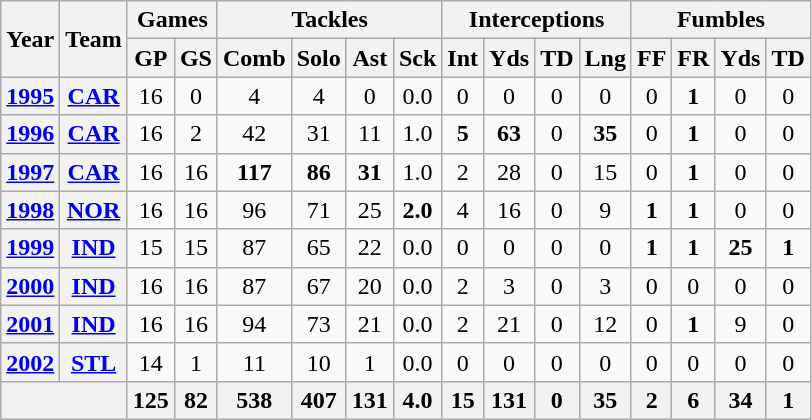<table class="wikitable" style="text-align:center">
<tr>
<th rowspan="2">Year</th>
<th rowspan="2">Team</th>
<th colspan="2">Games</th>
<th colspan="4">Tackles</th>
<th colspan="4">Interceptions</th>
<th colspan="4">Fumbles</th>
</tr>
<tr>
<th>GP</th>
<th>GS</th>
<th>Comb</th>
<th>Solo</th>
<th>Ast</th>
<th>Sck</th>
<th>Int</th>
<th>Yds</th>
<th>TD</th>
<th>Lng</th>
<th>FF</th>
<th>FR</th>
<th>Yds</th>
<th>TD</th>
</tr>
<tr>
<th><a href='#'>1995</a></th>
<th><a href='#'>CAR</a></th>
<td>16</td>
<td>0</td>
<td>4</td>
<td>4</td>
<td>0</td>
<td>0.0</td>
<td>0</td>
<td>0</td>
<td>0</td>
<td>0</td>
<td>0</td>
<td><strong>1</strong></td>
<td>0</td>
<td>0</td>
</tr>
<tr>
<th><a href='#'>1996</a></th>
<th><a href='#'>CAR</a></th>
<td>16</td>
<td>2</td>
<td>42</td>
<td>31</td>
<td>11</td>
<td>1.0</td>
<td><strong>5</strong></td>
<td><strong>63</strong></td>
<td>0</td>
<td><strong>35</strong></td>
<td>0</td>
<td><strong>1</strong></td>
<td>0</td>
<td>0</td>
</tr>
<tr>
<th><a href='#'>1997</a></th>
<th><a href='#'>CAR</a></th>
<td>16</td>
<td>16</td>
<td><strong>117</strong></td>
<td><strong>86</strong></td>
<td><strong>31</strong></td>
<td>1.0</td>
<td>2</td>
<td>28</td>
<td>0</td>
<td>15</td>
<td>0</td>
<td><strong>1</strong></td>
<td>0</td>
<td>0</td>
</tr>
<tr>
<th><a href='#'>1998</a></th>
<th><a href='#'>NOR</a></th>
<td>16</td>
<td>16</td>
<td>96</td>
<td>71</td>
<td>25</td>
<td><strong>2.0</strong></td>
<td>4</td>
<td>16</td>
<td>0</td>
<td>9</td>
<td><strong>1</strong></td>
<td><strong>1</strong></td>
<td>0</td>
<td>0</td>
</tr>
<tr>
<th><a href='#'>1999</a></th>
<th><a href='#'>IND</a></th>
<td>15</td>
<td>15</td>
<td>87</td>
<td>65</td>
<td>22</td>
<td>0.0</td>
<td>0</td>
<td>0</td>
<td>0</td>
<td>0</td>
<td><strong>1</strong></td>
<td><strong>1</strong></td>
<td><strong>25</strong></td>
<td><strong>1</strong></td>
</tr>
<tr>
<th><a href='#'>2000</a></th>
<th><a href='#'>IND</a></th>
<td>16</td>
<td>16</td>
<td>87</td>
<td>67</td>
<td>20</td>
<td>0.0</td>
<td>2</td>
<td>3</td>
<td>0</td>
<td>3</td>
<td>0</td>
<td>0</td>
<td>0</td>
<td>0</td>
</tr>
<tr>
<th><a href='#'>2001</a></th>
<th><a href='#'>IND</a></th>
<td>16</td>
<td>16</td>
<td>94</td>
<td>73</td>
<td>21</td>
<td>0.0</td>
<td>2</td>
<td>21</td>
<td>0</td>
<td>12</td>
<td>0</td>
<td><strong>1</strong></td>
<td>9</td>
<td>0</td>
</tr>
<tr>
<th><a href='#'>2002</a></th>
<th><a href='#'>STL</a></th>
<td>14</td>
<td>1</td>
<td>11</td>
<td>10</td>
<td>1</td>
<td>0.0</td>
<td>0</td>
<td>0</td>
<td>0</td>
<td>0</td>
<td>0</td>
<td>0</td>
<td>0</td>
<td>0</td>
</tr>
<tr>
<th colspan="2"></th>
<th>125</th>
<th>82</th>
<th>538</th>
<th>407</th>
<th>131</th>
<th>4.0</th>
<th>15</th>
<th>131</th>
<th>0</th>
<th>35</th>
<th>2</th>
<th>6</th>
<th>34</th>
<th>1</th>
</tr>
</table>
